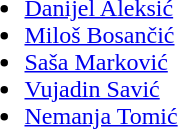<table>
<tr>
<td><strong></strong><br><ul><li><a href='#'>Danijel Aleksić</a></li><li><a href='#'>Miloš Bosančić</a></li><li><a href='#'>Saša Marković</a></li><li><a href='#'>Vujadin Savić</a></li><li><a href='#'>Nemanja Tomić</a></li></ul></td>
</tr>
</table>
